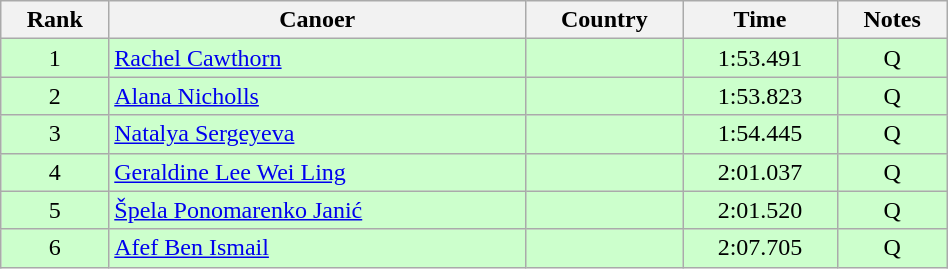<table class="wikitable sortable" width=50% style="text-align:center;">
<tr>
<th>Rank</th>
<th>Canoer</th>
<th>Country</th>
<th>Time</th>
<th>Notes</th>
</tr>
<tr bgcolor=ccffcc>
<td>1</td>
<td align="left"><a href='#'>Rachel Cawthorn</a></td>
<td align="left"></td>
<td>1:53.491</td>
<td>Q</td>
</tr>
<tr bgcolor=ccffcc>
<td>2</td>
<td align="left"><a href='#'>Alana Nicholls</a></td>
<td align="left"></td>
<td>1:53.823</td>
<td>Q</td>
</tr>
<tr bgcolor=ccffcc>
<td>3</td>
<td align="left"><a href='#'>Natalya Sergeyeva</a></td>
<td align="left"></td>
<td>1:54.445</td>
<td>Q</td>
</tr>
<tr bgcolor=ccffcc>
<td>4</td>
<td align="left"><a href='#'>Geraldine Lee Wei Ling</a></td>
<td align="left"></td>
<td>2:01.037</td>
<td>Q</td>
</tr>
<tr bgcolor=ccffcc>
<td>5</td>
<td align="left"><a href='#'>Špela Ponomarenko Janić</a></td>
<td align="left"></td>
<td>2:01.520</td>
<td>Q</td>
</tr>
<tr bgcolor=ccffcc>
<td>6</td>
<td align="left"><a href='#'>Afef Ben Ismail</a></td>
<td align="left"></td>
<td>2:07.705</td>
<td>Q</td>
</tr>
</table>
